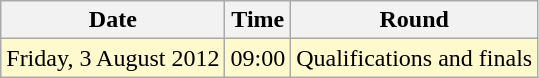<table class="wikitable">
<tr>
<th>Date</th>
<th>Time</th>
<th>Round</th>
</tr>
<tr>
<td style=background:lemonchiffon>Friday, 3 August 2012</td>
<td style=background:lemonchiffon>09:00</td>
<td style=background:lemonchiffon>Qualifications and finals</td>
</tr>
</table>
